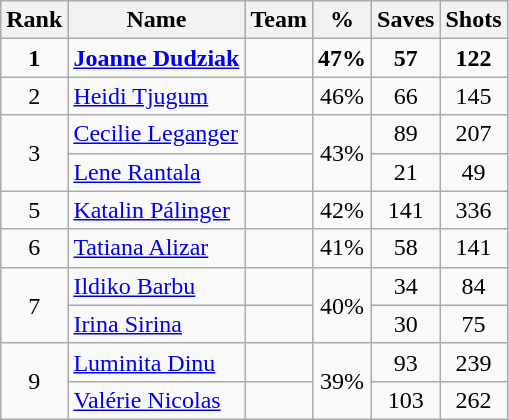<table class="wikitable" style="text-align: center;">
<tr>
<th>Rank</th>
<th>Name</th>
<th>Team</th>
<th>%</th>
<th>Saves</th>
<th>Shots</th>
</tr>
<tr>
<td><strong>1</strong></td>
<td align="left"><strong><a href='#'>Joanne Dudziak</a></strong></td>
<td align="left"><strong></strong></td>
<td><strong>47%</strong></td>
<td><strong>57</strong></td>
<td><strong>122</strong></td>
</tr>
<tr>
<td>2</td>
<td align="left"><a href='#'>Heidi Tjugum</a></td>
<td align="left"></td>
<td>46%</td>
<td>66</td>
<td>145</td>
</tr>
<tr>
<td rowspan=2>3</td>
<td align="left"><a href='#'>Cecilie Leganger</a></td>
<td align="left"></td>
<td rowspan=2>43%</td>
<td>89</td>
<td>207</td>
</tr>
<tr>
<td align="left"><a href='#'>Lene Rantala</a></td>
<td align="left"></td>
<td>21</td>
<td>49</td>
</tr>
<tr>
<td>5</td>
<td align="left"><a href='#'>Katalin Pálinger</a></td>
<td align="left"></td>
<td>42%</td>
<td>141</td>
<td>336</td>
</tr>
<tr>
<td>6</td>
<td align="left"><a href='#'>Tatiana Alizar</a></td>
<td align="left"></td>
<td>41%</td>
<td>58</td>
<td>141</td>
</tr>
<tr>
<td rowspan=2>7</td>
<td align="left"><a href='#'>Ildiko Barbu</a></td>
<td align="left"></td>
<td rowspan=2>40%</td>
<td>34</td>
<td>84</td>
</tr>
<tr>
<td align="left"><a href='#'>Irina Sirina</a></td>
<td align="left"></td>
<td>30</td>
<td>75</td>
</tr>
<tr>
<td rowspan=2>9</td>
<td align="left"><a href='#'>Luminita Dinu</a></td>
<td align="left"></td>
<td rowspan=2>39%</td>
<td>93</td>
<td>239</td>
</tr>
<tr>
<td align="left"><a href='#'>Valérie Nicolas</a></td>
<td align="left"></td>
<td>103</td>
<td>262</td>
</tr>
</table>
